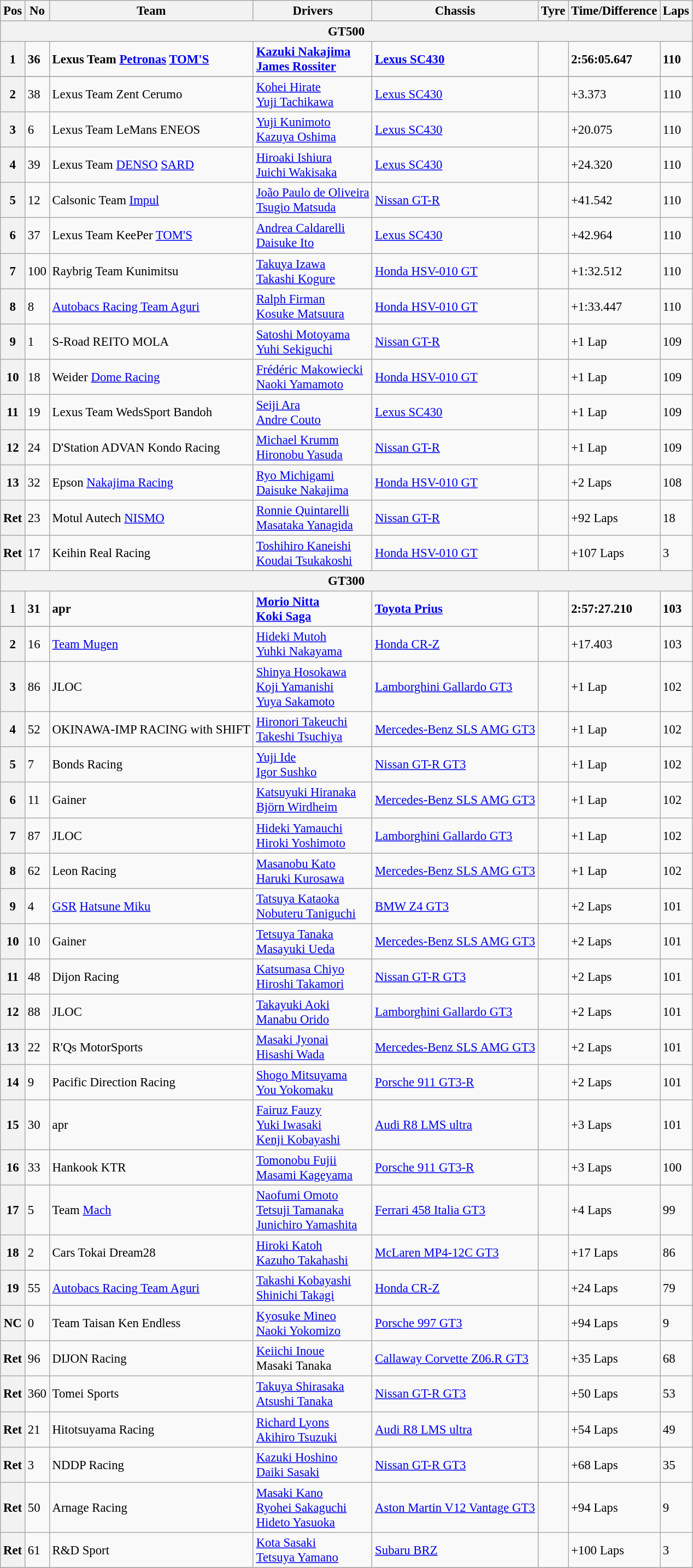<table class="wikitable" style="font-size: 95%;">
<tr>
<th>Pos</th>
<th>No</th>
<th>Team</th>
<th>Drivers</th>
<th>Chassis</th>
<th>Tyre</th>
<th>Time/Difference</th>
<th>Laps</th>
</tr>
<tr>
<th colspan=8><strong>GT500</strong></th>
</tr>
<tr style="font-weight:bold">
<th>1</th>
<td>36</td>
<td>Lexus Team <a href='#'>Petronas</a> <a href='#'>TOM'S</a></td>
<td> <a href='#'>Kazuki Nakajima</a><br> <a href='#'>James Rossiter</a></td>
<td><a href='#'>Lexus SC430</a></td>
<td></td>
<td>2:56:05.647</td>
<td>110</td>
</tr>
<tr style="font-weight:bold">
</tr>
<tr>
<th>2</th>
<td>38</td>
<td>Lexus Team Zent Cerumo</td>
<td> <a href='#'>Kohei Hirate</a><br> <a href='#'>Yuji Tachikawa</a></td>
<td><a href='#'>Lexus SC430</a></td>
<td></td>
<td>+3.373</td>
<td>110</td>
</tr>
<tr>
<th>3</th>
<td>6</td>
<td>Lexus Team LeMans ENEOS</td>
<td> <a href='#'>Yuji Kunimoto</a><br> <a href='#'>Kazuya Oshima</a></td>
<td><a href='#'>Lexus SC430</a></td>
<td></td>
<td>+20.075</td>
<td>110</td>
</tr>
<tr>
<th>4</th>
<td>39</td>
<td>Lexus Team <a href='#'>DENSO</a> <a href='#'>SARD</a></td>
<td> <a href='#'>Hiroaki Ishiura</a><br> <a href='#'>Juichi Wakisaka</a></td>
<td><a href='#'>Lexus SC430</a></td>
<td></td>
<td>+24.320</td>
<td>110</td>
</tr>
<tr>
<th>5</th>
<td>12</td>
<td>Calsonic Team <a href='#'>Impul</a></td>
<td> <a href='#'>João Paulo de Oliveira</a><br> <a href='#'>Tsugio Matsuda</a></td>
<td><a href='#'>Nissan GT-R</a></td>
<td></td>
<td>+41.542</td>
<td>110</td>
</tr>
<tr>
<th>6</th>
<td>37</td>
<td>Lexus Team KeePer <a href='#'>TOM'S</a></td>
<td> <a href='#'>Andrea Caldarelli</a><br> <a href='#'>Daisuke Ito</a></td>
<td><a href='#'>Lexus SC430</a></td>
<td></td>
<td>+42.964</td>
<td>110</td>
</tr>
<tr>
<th>7</th>
<td>100</td>
<td>Raybrig Team Kunimitsu</td>
<td> <a href='#'>Takuya Izawa</a><br> <a href='#'>Takashi Kogure</a></td>
<td><a href='#'>Honda HSV-010 GT</a></td>
<td></td>
<td>+1:32.512</td>
<td>110</td>
</tr>
<tr>
<th>8</th>
<td>8</td>
<td><a href='#'>Autobacs Racing Team Aguri</a></td>
<td> <a href='#'>Ralph Firman</a><br> <a href='#'>Kosuke Matsuura</a></td>
<td><a href='#'>Honda HSV-010 GT</a></td>
<td></td>
<td>+1:33.447</td>
<td>110</td>
</tr>
<tr>
<th>9</th>
<td>1</td>
<td>S-Road REITO MOLA</td>
<td> <a href='#'>Satoshi Motoyama</a><br> <a href='#'>Yuhi Sekiguchi</a></td>
<td><a href='#'>Nissan GT-R</a></td>
<td></td>
<td>+1 Lap</td>
<td>109</td>
</tr>
<tr>
<th>10</th>
<td>18</td>
<td>Weider <a href='#'>Dome Racing</a></td>
<td> <a href='#'>Frédéric Makowiecki</a><br> <a href='#'>Naoki Yamamoto</a></td>
<td><a href='#'>Honda HSV-010 GT</a></td>
<td></td>
<td>+1 Lap</td>
<td>109</td>
</tr>
<tr>
<th>11</th>
<td>19</td>
<td>Lexus Team WedsSport Bandoh</td>
<td> <a href='#'>Seiji Ara</a><br> <a href='#'>Andre Couto</a></td>
<td><a href='#'>Lexus SC430</a></td>
<td></td>
<td>+1 Lap</td>
<td>109</td>
</tr>
<tr>
<th>12</th>
<td>24</td>
<td>D'Station ADVAN Kondo Racing</td>
<td> <a href='#'>Michael Krumm</a><br> <a href='#'>Hironobu Yasuda</a></td>
<td><a href='#'>Nissan GT-R</a></td>
<td></td>
<td>+1 Lap</td>
<td>109</td>
</tr>
<tr>
<th>13</th>
<td>32</td>
<td>Epson <a href='#'>Nakajima Racing</a></td>
<td> <a href='#'>Ryo Michigami</a><br> <a href='#'>Daisuke Nakajima</a></td>
<td><a href='#'>Honda HSV-010 GT</a></td>
<td></td>
<td>+2 Laps</td>
<td>108</td>
</tr>
<tr>
<th>Ret</th>
<td>23</td>
<td>Motul Autech <a href='#'>NISMO</a></td>
<td> <a href='#'>Ronnie Quintarelli</a><br> <a href='#'>Masataka Yanagida</a></td>
<td><a href='#'>Nissan GT-R</a></td>
<td></td>
<td>+92 Laps</td>
<td>18</td>
</tr>
<tr>
<th>Ret</th>
<td>17</td>
<td>Keihin Real Racing</td>
<td> <a href='#'>Toshihiro Kaneishi</a><br> <a href='#'>Koudai Tsukakoshi</a></td>
<td><a href='#'>Honda HSV-010 GT</a></td>
<td></td>
<td>+107 Laps</td>
<td>3</td>
</tr>
<tr>
<th colspan=8><strong>GT300</strong></th>
</tr>
<tr style="font-weight:bold">
<th>1</th>
<td>31</td>
<td>apr</td>
<td> <a href='#'>Morio Nitta</a><br> <a href='#'>Koki Saga</a></td>
<td><a href='#'>Toyota Prius</a></td>
<td></td>
<td>2:57:27.210</td>
<td>103</td>
</tr>
<tr style="font-weight:bold">
</tr>
<tr>
<th>2</th>
<td>16</td>
<td><a href='#'>Team Mugen</a></td>
<td> <a href='#'>Hideki Mutoh</a><br> <a href='#'>Yuhki Nakayama</a></td>
<td><a href='#'>Honda CR-Z</a></td>
<td></td>
<td>+17.403</td>
<td>103</td>
</tr>
<tr>
<th>3</th>
<td>86</td>
<td>JLOC</td>
<td> <a href='#'>Shinya Hosokawa</a><br> <a href='#'>Koji Yamanishi</a><br> <a href='#'>Yuya Sakamoto</a></td>
<td><a href='#'>Lamborghini Gallardo GT3</a></td>
<td></td>
<td>+1 Lap</td>
<td>102</td>
</tr>
<tr>
<th>4</th>
<td>52</td>
<td>OKINAWA-IMP RACING with SHIFT</td>
<td> <a href='#'>Hironori Takeuchi</a><br> <a href='#'>Takeshi Tsuchiya</a></td>
<td><a href='#'>Mercedes-Benz SLS AMG GT3</a></td>
<td></td>
<td>+1 Lap</td>
<td>102</td>
</tr>
<tr>
<th>5</th>
<td>7</td>
<td>Bonds Racing</td>
<td> <a href='#'>Yuji Ide</a><br> <a href='#'>Igor Sushko</a></td>
<td><a href='#'>Nissan GT-R GT3</a></td>
<td></td>
<td>+1 Lap</td>
<td>102</td>
</tr>
<tr>
<th>6</th>
<td>11</td>
<td>Gainer</td>
<td> <a href='#'>Katsuyuki Hiranaka</a><br> <a href='#'>Björn Wirdheim</a></td>
<td><a href='#'>Mercedes-Benz SLS AMG GT3</a></td>
<td></td>
<td>+1 Lap</td>
<td>102</td>
</tr>
<tr>
<th>7</th>
<td>87</td>
<td>JLOC</td>
<td> <a href='#'>Hideki Yamauchi</a><br> <a href='#'>Hiroki Yoshimoto</a></td>
<td><a href='#'>Lamborghini Gallardo GT3</a></td>
<td></td>
<td>+1 Lap</td>
<td>102</td>
</tr>
<tr>
<th>8</th>
<td>62</td>
<td>Leon Racing</td>
<td> <a href='#'>Masanobu Kato</a><br> <a href='#'>Haruki Kurosawa</a></td>
<td><a href='#'>Mercedes-Benz SLS AMG GT3</a></td>
<td></td>
<td>+1 Lap</td>
<td>102</td>
</tr>
<tr>
<th>9</th>
<td>4</td>
<td><a href='#'>GSR</a> <a href='#'>Hatsune Miku</a></td>
<td> <a href='#'>Tatsuya Kataoka</a><br> <a href='#'>Nobuteru Taniguchi</a></td>
<td><a href='#'>BMW Z4 GT3</a></td>
<td></td>
<td>+2 Laps</td>
<td>101</td>
</tr>
<tr>
<th>10</th>
<td>10</td>
<td>Gainer</td>
<td> <a href='#'>Tetsuya Tanaka</a><br> <a href='#'>Masayuki Ueda</a></td>
<td><a href='#'>Mercedes-Benz SLS AMG GT3</a></td>
<td></td>
<td>+2 Laps</td>
<td>101</td>
</tr>
<tr>
<th>11</th>
<td>48</td>
<td>Dijon Racing</td>
<td> <a href='#'>Katsumasa Chiyo</a><br> <a href='#'>Hiroshi Takamori</a></td>
<td><a href='#'>Nissan GT-R GT3</a></td>
<td></td>
<td>+2 Laps</td>
<td>101</td>
</tr>
<tr>
<th>12</th>
<td>88</td>
<td>JLOC</td>
<td> <a href='#'>Takayuki Aoki</a><br> <a href='#'>Manabu Orido</a></td>
<td><a href='#'>Lamborghini Gallardo GT3</a></td>
<td></td>
<td>+2 Laps</td>
<td>101</td>
</tr>
<tr>
<th>13</th>
<td>22</td>
<td>R'Qs MotorSports</td>
<td> <a href='#'>Masaki Jyonai</a><br> <a href='#'>Hisashi Wada</a></td>
<td><a href='#'>Mercedes-Benz SLS AMG GT3</a></td>
<td></td>
<td>+2 Laps</td>
<td>101</td>
</tr>
<tr>
<th>14</th>
<td>9</td>
<td>Pacific Direction Racing</td>
<td> <a href='#'>Shogo Mitsuyama</a><br> <a href='#'>You Yokomaku</a></td>
<td><a href='#'>Porsche 911 GT3-R</a></td>
<td></td>
<td>+2 Laps</td>
<td>101</td>
</tr>
<tr>
<th>15</th>
<td>30</td>
<td>apr</td>
<td> <a href='#'>Fairuz Fauzy</a><br> <a href='#'>Yuki Iwasaki</a><br> <a href='#'>Kenji Kobayashi</a></td>
<td><a href='#'>Audi R8 LMS ultra</a></td>
<td></td>
<td>+3 Laps</td>
<td>101</td>
</tr>
<tr>
<th>16</th>
<td>33</td>
<td>Hankook KTR</td>
<td> <a href='#'>Tomonobu Fujii</a><br> <a href='#'>Masami Kageyama</a></td>
<td><a href='#'>Porsche 911 GT3-R</a></td>
<td></td>
<td>+3 Laps</td>
<td>100</td>
</tr>
<tr>
<th>17</th>
<td>5</td>
<td>Team <a href='#'>Mach</a></td>
<td> <a href='#'>Naofumi Omoto</a><br> <a href='#'>Tetsuji Tamanaka</a><br> <a href='#'>Junichiro Yamashita</a></td>
<td><a href='#'>Ferrari 458 Italia GT3</a></td>
<td></td>
<td>+4 Laps</td>
<td>99</td>
</tr>
<tr>
<th>18</th>
<td>2</td>
<td>Cars Tokai Dream28</td>
<td> <a href='#'>Hiroki Katoh</a><br> <a href='#'>Kazuho Takahashi</a></td>
<td><a href='#'>McLaren MP4-12C GT3</a></td>
<td></td>
<td>+17 Laps</td>
<td>86</td>
</tr>
<tr>
<th>19</th>
<td>55</td>
<td><a href='#'>Autobacs Racing Team Aguri</a></td>
<td> <a href='#'>Takashi Kobayashi</a><br> <a href='#'>Shinichi Takagi</a></td>
<td><a href='#'>Honda CR-Z</a></td>
<td></td>
<td>+24 Laps</td>
<td>79</td>
</tr>
<tr>
<th>NC</th>
<td>0</td>
<td>Team Taisan Ken Endless</td>
<td> <a href='#'>Kyosuke Mineo</a><br> <a href='#'>Naoki Yokomizo</a></td>
<td><a href='#'>Porsche 997 GT3</a></td>
<td></td>
<td>+94 Laps</td>
<td>9</td>
</tr>
<tr>
<th>Ret</th>
<td>96</td>
<td>DIJON Racing</td>
<td> <a href='#'>Keiichi Inoue</a><br> Masaki Tanaka</td>
<td><a href='#'>Callaway Corvette Z06.R GT3</a></td>
<td></td>
<td>+35 Laps</td>
<td>68</td>
</tr>
<tr>
<th>Ret</th>
<td>360</td>
<td>Tomei Sports</td>
<td> <a href='#'>Takuya Shirasaka</a><br> <a href='#'>Atsushi Tanaka</a></td>
<td><a href='#'>Nissan GT-R GT3</a></td>
<td></td>
<td>+50 Laps</td>
<td>53</td>
</tr>
<tr>
<th>Ret</th>
<td>21</td>
<td>Hitotsuyama Racing</td>
<td> <a href='#'>Richard Lyons</a><br> <a href='#'>Akihiro Tsuzuki</a></td>
<td><a href='#'>Audi R8 LMS ultra</a></td>
<td></td>
<td>+54 Laps</td>
<td>49</td>
</tr>
<tr>
<th>Ret</th>
<td>3</td>
<td>NDDP Racing</td>
<td> <a href='#'>Kazuki Hoshino</a><br> <a href='#'>Daiki Sasaki</a></td>
<td><a href='#'>Nissan GT-R GT3</a></td>
<td></td>
<td>+68 Laps</td>
<td>35</td>
</tr>
<tr>
<th>Ret</th>
<td>50</td>
<td>Arnage Racing</td>
<td> <a href='#'>Masaki Kano</a><br> <a href='#'>Ryohei Sakaguchi</a><br> <a href='#'>Hideto Yasuoka</a></td>
<td><a href='#'>Aston Martin V12 Vantage GT3</a></td>
<td></td>
<td>+94 Laps</td>
<td>9</td>
</tr>
<tr>
<th>Ret</th>
<td>61</td>
<td>R&D Sport</td>
<td> <a href='#'>Kota Sasaki</a><br> <a href='#'>Tetsuya Yamano</a></td>
<td><a href='#'>Subaru BRZ</a></td>
<td></td>
<td>+100 Laps</td>
<td>3</td>
</tr>
<tr>
</tr>
</table>
